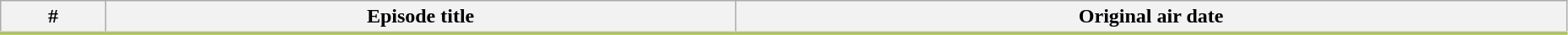<table class="wikitable" width="98%" style="background:#FFF;">
<tr style="border-bottom:3px solid #bcd843">
<th>#</th>
<th>Episode title</th>
<th>Original air date</th>
</tr>
<tr>
</tr>
</table>
